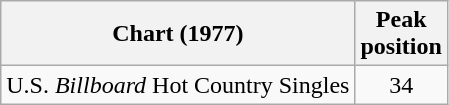<table class="wikitable sortable">
<tr>
<th>Chart (1977)</th>
<th>Peak<br>position</th>
</tr>
<tr>
<td>U.S. <em>Billboard</em> Hot Country Singles</td>
<td align="center">34</td>
</tr>
</table>
